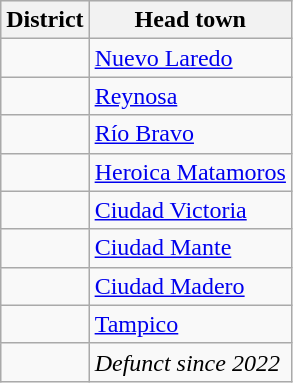<table class="wikitable" border="1">
<tr style="background:#efefef;">
<th><strong>District</strong></th>
<th><strong>Head town</strong></th>
</tr>
<tr>
<td></td>
<td><a href='#'>Nuevo Laredo</a></td>
</tr>
<tr>
<td></td>
<td><a href='#'>Reynosa</a></td>
</tr>
<tr>
<td></td>
<td><a href='#'>Río Bravo</a></td>
</tr>
<tr>
<td></td>
<td><a href='#'>Heroica Matamoros</a></td>
</tr>
<tr>
<td></td>
<td><a href='#'>Ciudad Victoria</a></td>
</tr>
<tr>
<td></td>
<td><a href='#'>Ciudad Mante</a></td>
</tr>
<tr>
<td></td>
<td><a href='#'>Ciudad Madero</a></td>
</tr>
<tr>
<td></td>
<td><a href='#'>Tampico</a></td>
</tr>
<tr>
<td><em></em></td>
<td><em>Defunct since 2022</em></td>
</tr>
</table>
